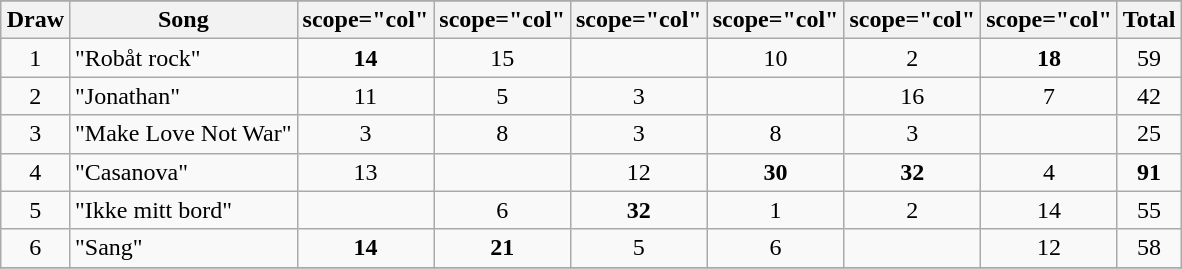<table class="wikitable plainrowheaders" style="margin: 1em auto 1em auto; text-align:center;">
<tr>
</tr>
<tr>
<th scope="col">Draw</th>
<th scope="col">Song</th>
<th>scope="col" </th>
<th>scope="col" </th>
<th>scope="col" </th>
<th>scope="col" </th>
<th>scope="col" </th>
<th>scope="col" </th>
<th scope="col">Total</th>
</tr>
<tr>
<td>1</td>
<td align="left">"Robåt rock"</td>
<td><strong>14</strong></td>
<td>15</td>
<td></td>
<td>10</td>
<td>2</td>
<td><strong>18</strong></td>
<td>59</td>
</tr>
<tr>
<td>2</td>
<td align="left">"Jonathan"</td>
<td>11</td>
<td>5</td>
<td>3</td>
<td></td>
<td>16</td>
<td>7</td>
<td>42</td>
</tr>
<tr>
<td>3</td>
<td align="left">"Make Love Not War"</td>
<td>3</td>
<td>8</td>
<td>3</td>
<td>8</td>
<td>3</td>
<td></td>
<td>25</td>
</tr>
<tr>
<td>4</td>
<td align="left">"Casanova"</td>
<td>13</td>
<td></td>
<td>12</td>
<td><strong>30</strong></td>
<td><strong>32</strong></td>
<td>4</td>
<td><strong>91</strong></td>
</tr>
<tr>
<td>5</td>
<td align="left">"Ikke mitt bord"</td>
<td></td>
<td>6</td>
<td><strong>32</strong></td>
<td>1</td>
<td>2</td>
<td>14</td>
<td>55</td>
</tr>
<tr>
<td>6</td>
<td align="left">"Sang"</td>
<td><strong>14</strong></td>
<td><strong>21</strong></td>
<td>5</td>
<td>6</td>
<td></td>
<td>12</td>
<td>58</td>
</tr>
<tr>
</tr>
</table>
